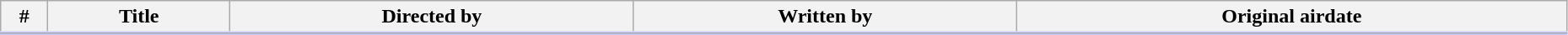<table class="wikitable" width="98%">
<tr style="border-bottom: 3px solid #CCF">
<th width="30">#</th>
<th>Title</th>
<th>Directed by</th>
<th>Written by</th>
<th>Original airdate</th>
</tr>
<tr>
</tr>
</table>
